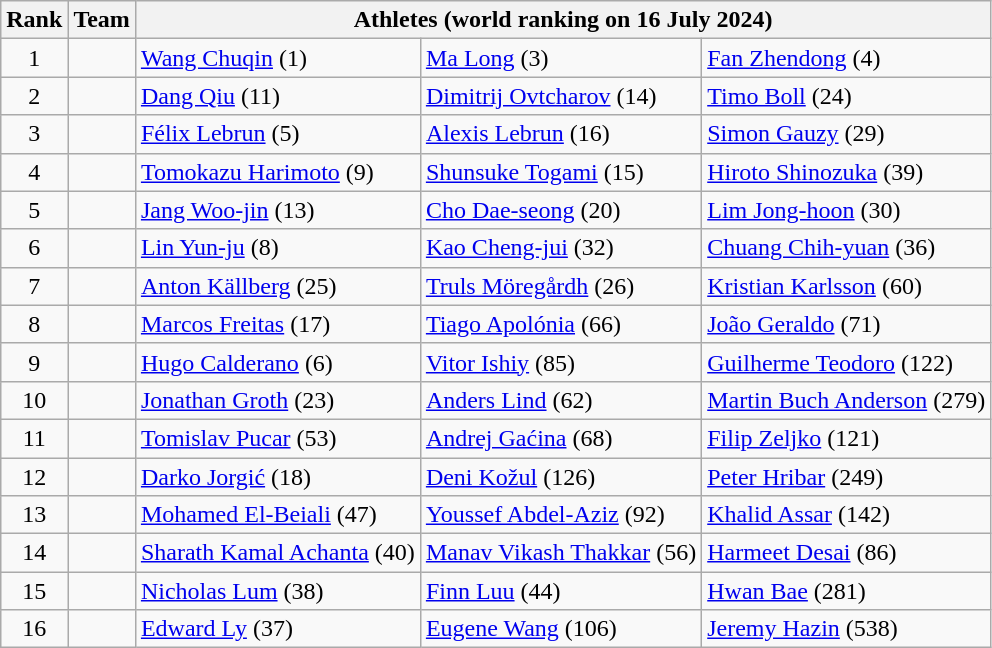<table class="wikitable sortable">
<tr>
<th>Rank</th>
<th>Team</th>
<th class="unsortable" colspan="3">Athletes (world ranking on 16 July 2024)</th>
</tr>
<tr>
<td align="center">1</td>
<td></td>
<td><a href='#'>Wang Chuqin</a> (1)</td>
<td><a href='#'>Ma Long</a> (3)</td>
<td><a href='#'>Fan Zhendong</a> (4)</td>
</tr>
<tr>
<td align="center">2</td>
<td></td>
<td><a href='#'>Dang Qiu</a> (11)</td>
<td><a href='#'>Dimitrij Ovtcharov</a> (14)</td>
<td><a href='#'>Timo Boll</a> (24)</td>
</tr>
<tr>
<td align="center">3</td>
<td></td>
<td><a href='#'>Félix Lebrun</a> (5)</td>
<td><a href='#'>Alexis Lebrun</a> (16)</td>
<td><a href='#'>Simon Gauzy</a> (29)</td>
</tr>
<tr>
<td align="center">4</td>
<td></td>
<td><a href='#'>Tomokazu Harimoto</a> (9)</td>
<td><a href='#'>Shunsuke Togami</a> (15)</td>
<td><a href='#'>Hiroto Shinozuka</a> (39)</td>
</tr>
<tr>
<td align="center">5</td>
<td></td>
<td><a href='#'>Jang Woo-jin</a> (13)</td>
<td><a href='#'>Cho Dae-seong</a> (20)</td>
<td><a href='#'>Lim Jong-hoon</a> (30)</td>
</tr>
<tr>
<td align="center">6</td>
<td></td>
<td><a href='#'>Lin Yun-ju</a> (8)</td>
<td><a href='#'>Kao Cheng-jui</a> (32)</td>
<td><a href='#'>Chuang Chih-yuan</a> (36)</td>
</tr>
<tr>
<td align="center">7</td>
<td></td>
<td><a href='#'>Anton Källberg</a> (25)</td>
<td><a href='#'>Truls Möregårdh</a> (26)</td>
<td><a href='#'>Kristian Karlsson</a> (60)</td>
</tr>
<tr>
<td align="center">8</td>
<td></td>
<td><a href='#'>Marcos Freitas</a> (17)</td>
<td><a href='#'>Tiago Apolónia</a> (66)</td>
<td><a href='#'>João Geraldo</a> (71)</td>
</tr>
<tr>
<td align="center">9</td>
<td></td>
<td><a href='#'>Hugo Calderano</a> (6)</td>
<td><a href='#'>Vitor Ishiy</a> (85)</td>
<td><a href='#'>Guilherme Teodoro</a> (122)</td>
</tr>
<tr>
<td align="center">10</td>
<td></td>
<td><a href='#'>Jonathan Groth</a> (23)</td>
<td><a href='#'>Anders Lind</a> (62)</td>
<td><a href='#'>Martin Buch Anderson</a> (279)</td>
</tr>
<tr>
<td align="center">11</td>
<td></td>
<td><a href='#'>Tomislav Pucar</a> (53)</td>
<td><a href='#'>Andrej Gaćina</a> (68)</td>
<td><a href='#'>Filip Zeljko</a> (121)</td>
</tr>
<tr>
<td align="center">12</td>
<td></td>
<td><a href='#'>Darko Jorgić</a> (18)</td>
<td><a href='#'>Deni Kožul</a> (126)</td>
<td><a href='#'>Peter Hribar</a> (249)</td>
</tr>
<tr>
<td align="center">13</td>
<td></td>
<td><a href='#'>Mohamed El-Beiali</a> (47)</td>
<td><a href='#'>Youssef Abdel-Aziz</a> (92)</td>
<td><a href='#'>Khalid Assar</a> (142)</td>
</tr>
<tr>
<td align="center">14</td>
<td></td>
<td><a href='#'>Sharath Kamal Achanta</a> (40)</td>
<td><a href='#'>Manav Vikash Thakkar</a> (56)</td>
<td><a href='#'>Harmeet Desai</a> (86)</td>
</tr>
<tr>
<td align="center">15</td>
<td></td>
<td><a href='#'>Nicholas Lum</a> (38)</td>
<td><a href='#'>Finn Luu</a> (44)</td>
<td><a href='#'>Hwan Bae</a> (281)</td>
</tr>
<tr>
<td align="center">16</td>
<td></td>
<td><a href='#'>Edward Ly</a> (37)</td>
<td><a href='#'>Eugene Wang</a> (106)</td>
<td><a href='#'>Jeremy Hazin</a> (538)</td>
</tr>
</table>
